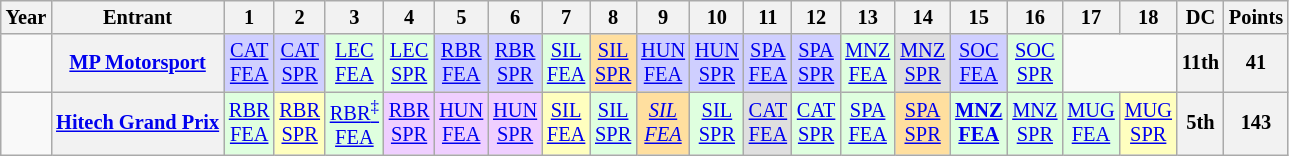<table class="wikitable" style="text-align:center; font-size:85%">
<tr>
<th>Year</th>
<th>Entrant</th>
<th>1</th>
<th>2</th>
<th>3</th>
<th>4</th>
<th>5</th>
<th>6</th>
<th>7</th>
<th>8</th>
<th>9</th>
<th>10</th>
<th>11</th>
<th>12</th>
<th>13</th>
<th>14</th>
<th>15</th>
<th>16</th>
<th>17</th>
<th>18</th>
<th>DC</th>
<th>Points</th>
</tr>
<tr>
<td></td>
<th nowrap><a href='#'>MP Motorsport</a></th>
<td style="background:#CFCFFF;"><a href='#'>CAT<br>FEA</a><br></td>
<td style="background:#CFCFFF;"><a href='#'>CAT<br>SPR</a><br></td>
<td style="background:#DFFFDF;"><a href='#'>LEC<br>FEA</a><br></td>
<td style="background:#DFFFDF;"><a href='#'>LEC<br>SPR</a><br></td>
<td style="background:#CFCFFF;"><a href='#'>RBR<br>FEA</a><br></td>
<td style="background:#CFCFFF;"><a href='#'>RBR<br>SPR</a><br></td>
<td style="background:#DFFFDF;"><a href='#'>SIL<br>FEA</a><br></td>
<td style="background:#FFDF9F;"><a href='#'>SIL<br>SPR</a><br></td>
<td style="background:#CFCFFF;"><a href='#'>HUN<br>FEA</a><br></td>
<td style="background:#CFCFFF;"><a href='#'>HUN<br>SPR</a><br></td>
<td style="background:#CFCFFF;"><a href='#'>SPA<br>FEA</a><br></td>
<td style="background:#CFCFFF;"><a href='#'>SPA<br>SPR</a><br></td>
<td style="background:#DFFFDF;"><a href='#'>MNZ<br>FEA</a><br></td>
<td style="background:#DFDFDF;"><a href='#'>MNZ<br>SPR</a><br></td>
<td style="background:#CFCFFF;"><a href='#'>SOC<br>FEA</a><br></td>
<td style="background:#DFFFDF;"><a href='#'>SOC<br>SPR</a><br></td>
<td colspan=2></td>
<th>11th</th>
<th>41</th>
</tr>
<tr>
<td></td>
<th nowrap><a href='#'>Hitech Grand Prix</a></th>
<td style="background:#DFFFDF;"><a href='#'>RBR<br>FEA</a><br></td>
<td style="background:#FFFFBF;"><a href='#'>RBR<br>SPR</a><br></td>
<td style="background:#DFFFDF;"><a href='#'>RBR<sup>‡</sup><br>FEA</a><br></td>
<td style="background:#EFCFFF;"><a href='#'>RBR<br>SPR</a><br> </td>
<td style="background:#EFCFFF;"><a href='#'>HUN<br>FEA</a><br> </td>
<td style="background:#EFCFFF;"><a href='#'>HUN<br>SPR</a><br> </td>
<td style="background:#FFFFBF;"><a href='#'>SIL<br>FEA</a><br> </td>
<td style="background:#DFFFDF;"><a href='#'>SIL<br>SPR</a><br> </td>
<td style="background:#FFDF9F;"><em><a href='#'>SIL<br>FEA</a><br> </em></td>
<td style="background:#DFFFDF;"><a href='#'>SIL<br>SPR</a><br> </td>
<td style="background:#DFDFDF;"><a href='#'>CAT<br>FEA</a><br> </td>
<td style="background:#DFFFDF;"><a href='#'>CAT<br>SPR</a><br> </td>
<td style="background:#DFFFDF;"><a href='#'>SPA<br>FEA</a><br> </td>
<td style="background:#FFDF9F;"><a href='#'>SPA<br>SPR</a><br> </td>
<td style="background:#DFFFDF;"><strong><a href='#'>MNZ<br>FEA</a></strong><br></td>
<td style="background:#DFFFDF;"><a href='#'>MNZ<br>SPR</a><br></td>
<td style="background:#DFFFDF;"><a href='#'>MUG<br>FEA</a><br> </td>
<td style="background:#FFFFBF;"><a href='#'>MUG<br>SPR</a><br> </td>
<th>5th</th>
<th>143</th>
</tr>
</table>
